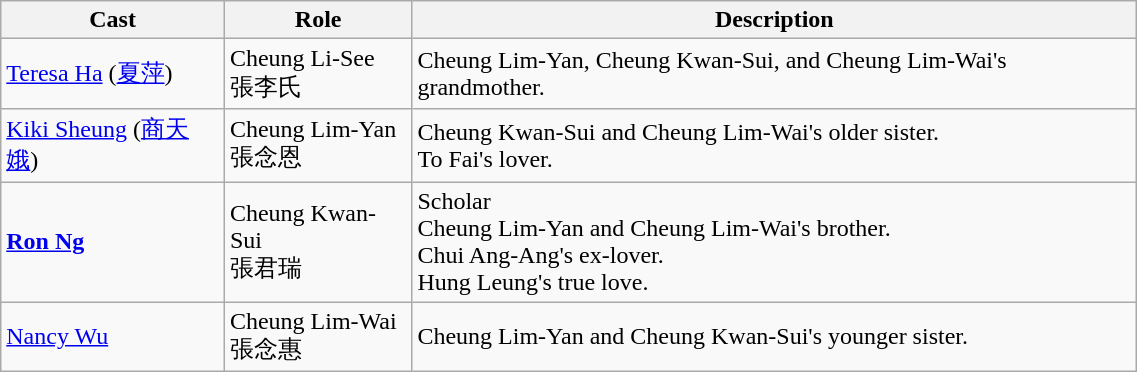<table class="wikitable" width="60%">
<tr>
<th>Cast</th>
<th>Role</th>
<th>Description</th>
</tr>
<tr>
<td><a href='#'>Teresa Ha</a> (<a href='#'>夏萍</a>)</td>
<td>Cheung Li-See <br> 張李氏</td>
<td>Cheung Lim-Yan, Cheung Kwan-Sui, and Cheung Lim-Wai's grandmother.</td>
</tr>
<tr>
<td><a href='#'>Kiki Sheung</a> (<a href='#'>商天娥</a>)</td>
<td>Cheung Lim-Yan <br> 張念恩</td>
<td>Cheung Kwan-Sui and Cheung Lim-Wai's older sister. <br> To Fai's lover.</td>
</tr>
<tr>
<td><strong><a href='#'>Ron Ng</a></strong></td>
<td>Cheung Kwan-Sui <br> 張君瑞</td>
<td>Scholar <br> Cheung Lim-Yan and Cheung Lim-Wai's brother. <br> Chui Ang-Ang's ex-lover. <br> Hung Leung's true love.</td>
</tr>
<tr>
<td><a href='#'>Nancy Wu</a></td>
<td>Cheung Lim-Wai <br> 張念惠</td>
<td>Cheung Lim-Yan and Cheung Kwan-Sui's younger sister.</td>
</tr>
</table>
